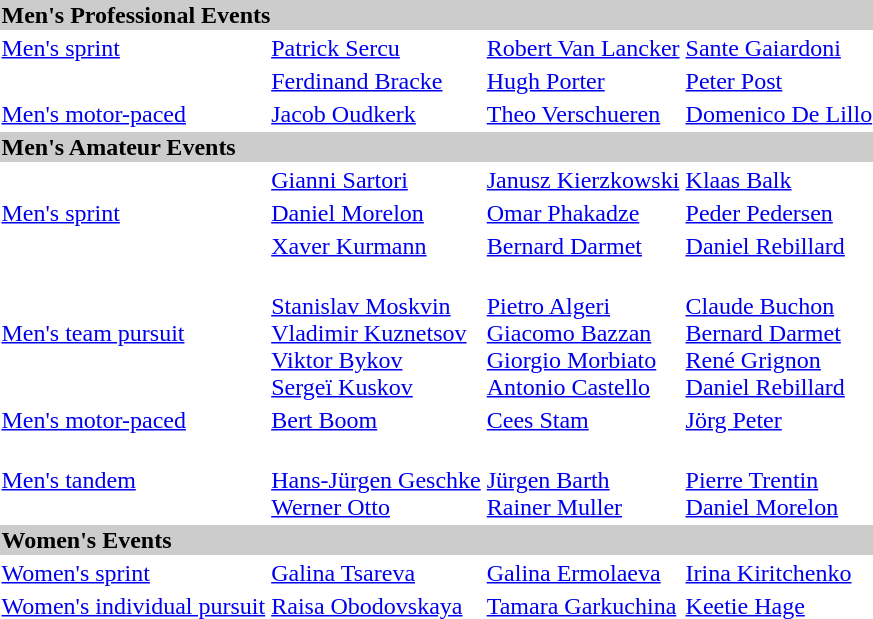<table>
<tr bgcolor="#cccccc">
<td colspan=7><strong>Men's Professional Events</strong></td>
</tr>
<tr>
<td><a href='#'>Men's sprint</a> <br></td>
<td><a href='#'>Patrick Sercu</a><br></td>
<td><a href='#'>Robert Van Lancker</a><br></td>
<td><a href='#'>Sante Gaiardoni</a><br></td>
</tr>
<tr>
<td><br></td>
<td><a href='#'>Ferdinand Bracke</a><br></td>
<td><a href='#'>Hugh Porter</a><br></td>
<td><a href='#'>Peter Post</a><br></td>
</tr>
<tr>
<td><a href='#'>Men's motor-paced</a><br></td>
<td><a href='#'>Jacob Oudkerk</a><br></td>
<td><a href='#'>Theo Verschueren</a><br></td>
<td><a href='#'>Domenico De Lillo</a><br></td>
</tr>
<tr bgcolor="#cccccc">
<td colspan=7><strong>Men's Amateur Events</strong></td>
</tr>
<tr>
<td><br></td>
<td><a href='#'>Gianni Sartori</a><br></td>
<td><a href='#'>Janusz Kierzkowski</a><br></td>
<td><a href='#'>Klaas Balk</a> <br></td>
</tr>
<tr>
<td><a href='#'>Men's sprint</a> <br></td>
<td><a href='#'>Daniel Morelon</a> <br></td>
<td><a href='#'>Omar Phakadze</a><br></td>
<td><a href='#'>Peder Pedersen</a><br></td>
</tr>
<tr>
<td><br></td>
<td><a href='#'>Xaver Kurmann</a><br></td>
<td><a href='#'>Bernard Darmet</a><br></td>
<td><a href='#'>Daniel Rebillard</a><br></td>
</tr>
<tr>
<td><a href='#'>Men's team pursuit</a><br></td>
<td> <br> <a href='#'>Stanislav Moskvin</a><br> <a href='#'>Vladimir Kuznetsov</a><br> <a href='#'>Viktor Bykov</a><br> <a href='#'>Sergeï Kuskov</a></td>
<td> <br> <a href='#'>Pietro Algeri</a><br> <a href='#'>Giacomo Bazzan</a><br> <a href='#'>Giorgio Morbiato</a><br> <a href='#'>Antonio Castello</a></td>
<td> <br> <a href='#'>Claude Buchon</a><br> <a href='#'>Bernard Darmet</a><br> <a href='#'>René Grignon</a><br> <a href='#'>Daniel Rebillard</a></td>
</tr>
<tr>
<td><a href='#'>Men's motor-paced</a><br></td>
<td><a href='#'>Bert Boom</a><br></td>
<td><a href='#'>Cees Stam</a><br></td>
<td><a href='#'>Jörg Peter</a><br></td>
</tr>
<tr>
<td><a href='#'>Men's tandem</a><br></td>
<td> <br><a href='#'>Hans-Jürgen Geschke</a><br> <a href='#'>Werner Otto</a></td>
<td> <br><a href='#'>Jürgen Barth</a><br> <a href='#'>Rainer Muller</a></td>
<td> <br><a href='#'>Pierre Trentin</a><br> <a href='#'>Daniel Morelon</a></td>
</tr>
<tr bgcolor="#cccccc">
<td colspan=7><strong>Women's Events</strong></td>
</tr>
<tr>
<td><a href='#'>Women's sprint</a><br></td>
<td><a href='#'>Galina Tsareva</a><br></td>
<td><a href='#'>Galina Ermolaeva</a><br></td>
<td><a href='#'>Irina Kiritchenko</a><br></td>
</tr>
<tr>
<td><a href='#'>Women's individual pursuit</a><br></td>
<td><a href='#'>Raisa Obodovskaya</a><br></td>
<td><a href='#'>Tamara Garkuchina</a><br></td>
<td><a href='#'>Keetie Hage</a><br></td>
</tr>
</table>
